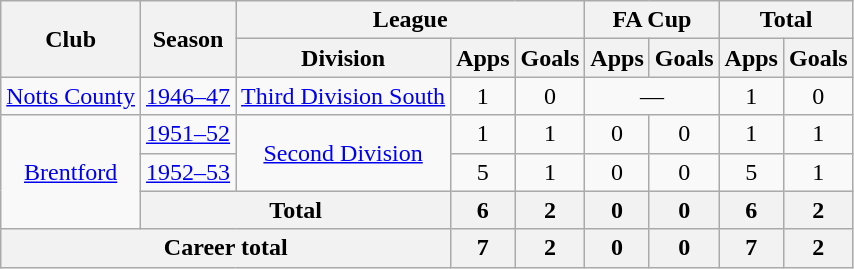<table class="wikitable" style="text-align: center;">
<tr>
<th rowspan="2">Club</th>
<th rowspan="2">Season</th>
<th colspan="3">League</th>
<th colspan="2">FA Cup</th>
<th colspan="2">Total</th>
</tr>
<tr>
<th>Division</th>
<th>Apps</th>
<th>Goals</th>
<th>Apps</th>
<th>Goals</th>
<th>Apps</th>
<th>Goals</th>
</tr>
<tr>
<td><a href='#'>Notts County</a></td>
<td><a href='#'>1946–47</a></td>
<td><a href='#'>Third Division South</a></td>
<td>1</td>
<td>0</td>
<td colspan="2">―</td>
<td>1</td>
<td>0</td>
</tr>
<tr>
<td rowspan="3"><a href='#'>Brentford</a></td>
<td><a href='#'>1951–52</a></td>
<td rowspan="2"><a href='#'>Second Division</a></td>
<td>1</td>
<td>1</td>
<td>0</td>
<td>0</td>
<td>1</td>
<td>1</td>
</tr>
<tr>
<td><a href='#'>1952–53</a></td>
<td>5</td>
<td>1</td>
<td>0</td>
<td>0</td>
<td>5</td>
<td>1</td>
</tr>
<tr>
<th colspan="2">Total</th>
<th>6</th>
<th>2</th>
<th>0</th>
<th>0</th>
<th>6</th>
<th>2</th>
</tr>
<tr>
<th colspan="3">Career total</th>
<th>7</th>
<th>2</th>
<th>0</th>
<th>0</th>
<th>7</th>
<th>2</th>
</tr>
</table>
